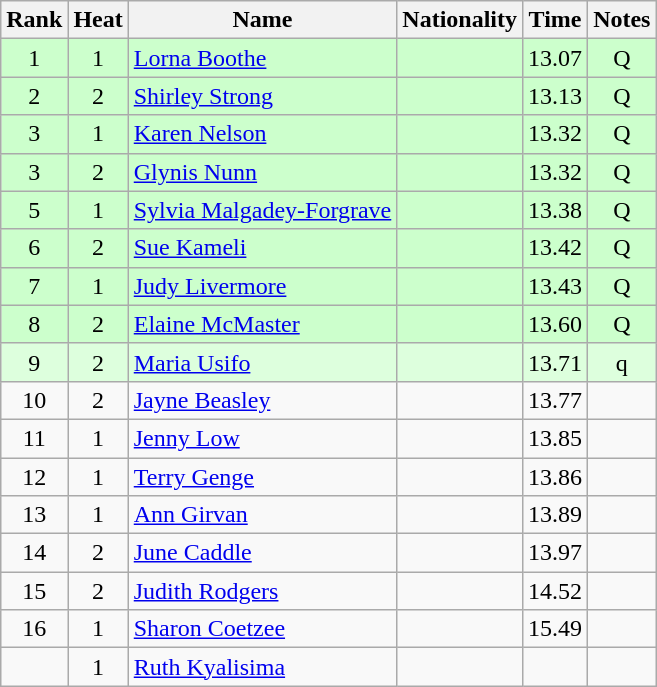<table class="wikitable sortable" style="text-align:center">
<tr>
<th>Rank</th>
<th>Heat</th>
<th>Name</th>
<th>Nationality</th>
<th>Time</th>
<th>Notes</th>
</tr>
<tr bgcolor=ccffcc>
<td>1</td>
<td>1</td>
<td align=left><a href='#'>Lorna Boothe</a></td>
<td align=left></td>
<td>13.07</td>
<td>Q</td>
</tr>
<tr bgcolor=ccffcc>
<td>2</td>
<td>2</td>
<td align=left><a href='#'>Shirley Strong</a></td>
<td align=left></td>
<td>13.13</td>
<td>Q</td>
</tr>
<tr bgcolor=ccffcc>
<td>3</td>
<td>1</td>
<td align=left><a href='#'>Karen Nelson</a></td>
<td align=left></td>
<td>13.32</td>
<td>Q</td>
</tr>
<tr bgcolor=ccffcc>
<td>3</td>
<td>2</td>
<td align=left><a href='#'>Glynis Nunn</a></td>
<td align=left></td>
<td>13.32</td>
<td>Q</td>
</tr>
<tr bgcolor=ccffcc>
<td>5</td>
<td>1</td>
<td align=left><a href='#'>Sylvia Malgadey-Forgrave</a></td>
<td align=left></td>
<td>13.38</td>
<td>Q</td>
</tr>
<tr bgcolor=ccffcc>
<td>6</td>
<td>2</td>
<td align=left><a href='#'>Sue Kameli</a></td>
<td align=left></td>
<td>13.42</td>
<td>Q</td>
</tr>
<tr bgcolor=ccffcc>
<td>7</td>
<td>1</td>
<td align=left><a href='#'>Judy Livermore</a></td>
<td align=left></td>
<td>13.43</td>
<td>Q</td>
</tr>
<tr bgcolor=ccffcc>
<td>8</td>
<td>2</td>
<td align=left><a href='#'>Elaine McMaster</a></td>
<td align=left></td>
<td>13.60</td>
<td>Q</td>
</tr>
<tr bgcolor=ddffdd>
<td>9</td>
<td>2</td>
<td align=left><a href='#'>Maria Usifo</a></td>
<td align=left></td>
<td>13.71</td>
<td>q</td>
</tr>
<tr>
<td>10</td>
<td>2</td>
<td align=left><a href='#'>Jayne Beasley</a></td>
<td align=left></td>
<td>13.77</td>
<td></td>
</tr>
<tr>
<td>11</td>
<td>1</td>
<td align=left><a href='#'>Jenny Low</a></td>
<td align=left></td>
<td>13.85</td>
<td></td>
</tr>
<tr>
<td>12</td>
<td>1</td>
<td align=left><a href='#'>Terry Genge</a></td>
<td align=left></td>
<td>13.86</td>
<td></td>
</tr>
<tr>
<td>13</td>
<td>1</td>
<td align=left><a href='#'>Ann Girvan</a></td>
<td align=left></td>
<td>13.89</td>
<td></td>
</tr>
<tr>
<td>14</td>
<td>2</td>
<td align=left><a href='#'>June Caddle</a></td>
<td align=left></td>
<td>13.97</td>
<td></td>
</tr>
<tr>
<td>15</td>
<td>2</td>
<td align=left><a href='#'>Judith Rodgers</a></td>
<td align=left></td>
<td>14.52</td>
<td></td>
</tr>
<tr>
<td>16</td>
<td>1</td>
<td align=left><a href='#'>Sharon Coetzee</a></td>
<td align=left></td>
<td>15.49</td>
<td></td>
</tr>
<tr>
<td></td>
<td>1</td>
<td align=left><a href='#'>Ruth Kyalisima</a></td>
<td align=left></td>
<td></td>
<td></td>
</tr>
</table>
